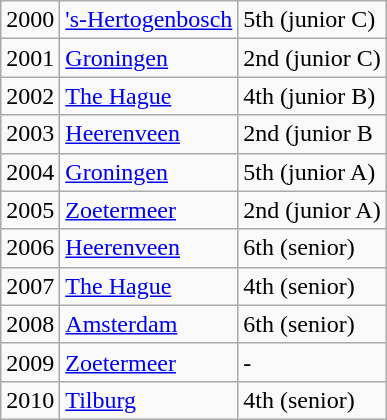<table class="wikitable">
<tr>
<td>2000</td>
<td><a href='#'>'s-Hertogenbosch</a></td>
<td>5th (junior C)</td>
</tr>
<tr>
<td>2001</td>
<td><a href='#'>Groningen</a></td>
<td>2nd (junior C)</td>
</tr>
<tr>
<td>2002</td>
<td><a href='#'>The Hague</a></td>
<td>4th (junior B)</td>
</tr>
<tr>
<td>2003</td>
<td><a href='#'>Heerenveen</a></td>
<td>2nd (junior B</td>
</tr>
<tr>
<td>2004</td>
<td><a href='#'>Groningen</a></td>
<td>5th (junior A)</td>
</tr>
<tr>
<td>2005</td>
<td><a href='#'>Zoetermeer</a></td>
<td>2nd (junior A)</td>
</tr>
<tr>
<td>2006</td>
<td><a href='#'>Heerenveen</a></td>
<td>6th (senior)</td>
</tr>
<tr>
<td>2007</td>
<td><a href='#'>The Hague</a></td>
<td>4th (senior)</td>
</tr>
<tr>
<td>2008</td>
<td><a href='#'>Amsterdam</a></td>
<td>6th (senior)</td>
</tr>
<tr>
<td>2009</td>
<td><a href='#'>Zoetermeer</a></td>
<td>-</td>
</tr>
<tr>
<td>2010</td>
<td><a href='#'>Tilburg</a></td>
<td>4th (senior)</td>
</tr>
</table>
